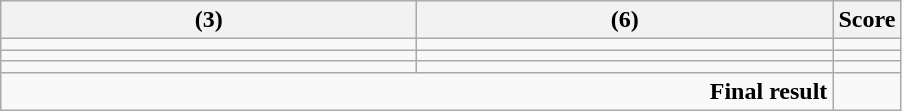<table class="wikitable">
<tr>
<th width=270> (3)</th>
<th width="270"> (6)</th>
<th>Score</th>
</tr>
<tr>
<td></td>
<td></td>
<td></td>
</tr>
<tr>
<td></td>
<td></td>
<td></td>
</tr>
<tr>
<td></td>
<td></td>
<td></td>
</tr>
<tr>
<td colspan="2" align="right"><strong>Final result</strong></td>
<td></td>
</tr>
</table>
